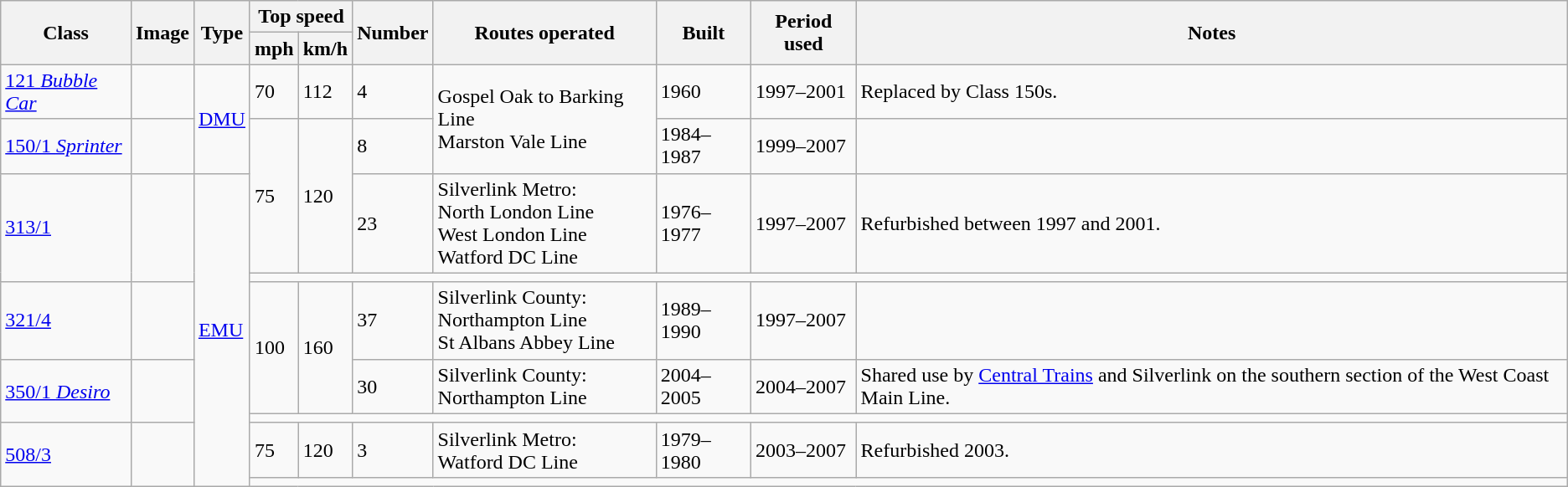<table class="wikitable">
<tr ---- bgcolor=#f9f9f9>
<th rowspan="2">Class</th>
<th rowspan="2">Image</th>
<th rowspan="2">Type</th>
<th colspan="2">Top speed</th>
<th rowspan="2">Number</th>
<th rowspan="2">Routes operated</th>
<th rowspan="2">Built</th>
<th rowspan="2">Period used</th>
<th rowspan="2">Notes</th>
</tr>
<tr ---- bgcolor=#f9f9f9>
<th>mph</th>
<th>km/h</th>
</tr>
<tr>
<td><a href='#'>121 <em>Bubble Car</em></a></td>
<td></td>
<td rowspan="2"><a href='#'>DMU</a></td>
<td>70</td>
<td>112</td>
<td>4</td>
<td rowspan="2">Gospel Oak to Barking Line<br>Marston Vale Line</td>
<td>1960</td>
<td>1997–2001</td>
<td>Replaced by Class 150s.</td>
</tr>
<tr>
<td><a href='#'>150/1 <em>Sprinter</em></a></td>
<td></td>
<td rowspan="2">75</td>
<td rowspan="2">120</td>
<td>8</td>
<td>1984–1987</td>
<td>1999–2007</td>
<td></td>
</tr>
<tr>
<td rowspan="2"><a href='#'>313/1</a></td>
<td rowspan="2"></td>
<td rowspan="7"><a href='#'>EMU</a></td>
<td>23</td>
<td>Silverlink Metro:<br>North London Line<br>West London Line<br>Watford DC Line</td>
<td>1976–1977</td>
<td>1997–2007</td>
<td>Refurbished between 1997 and 2001.</td>
</tr>
<tr>
<td colspan="7"></td>
</tr>
<tr>
<td><a href='#'>321/4</a></td>
<td></td>
<td rowspan="2">100</td>
<td rowspan="2">160</td>
<td>37</td>
<td>Silverlink County:<br>Northampton Line<br>St Albans Abbey Line</td>
<td>1989–1990</td>
<td>1997–2007</td>
<td></td>
</tr>
<tr>
<td rowspan="2"><a href='#'>350/1 <em>Desiro</em></a></td>
<td rowspan="2"></td>
<td>30</td>
<td>Silverlink County:<br>Northampton Line</td>
<td>2004–2005</td>
<td>2004–2007</td>
<td>Shared use by <a href='#'>Central Trains</a> and Silverlink on the southern section of the West Coast Main Line.</td>
</tr>
<tr>
<td colspan="7"></td>
</tr>
<tr>
<td rowspan="2"><a href='#'>508/3</a></td>
<td rowspan="2"></td>
<td>75</td>
<td>120</td>
<td>3</td>
<td>Silverlink Metro:<br>Watford DC Line</td>
<td>1979–1980</td>
<td>2003–2007</td>
<td>Refurbished 2003.</td>
</tr>
<tr>
<td colspan="7"></td>
</tr>
</table>
